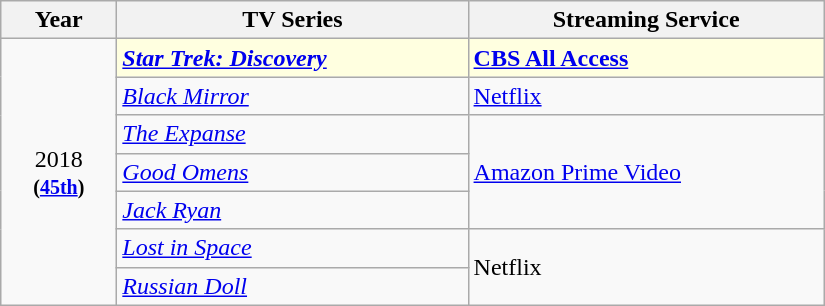<table class="wikitable" width="550px" border="1" cellpadding="5" cellspacing="0" align="centre">
<tr>
<th width="70px">Year</th>
<th>TV Series</th>
<th>Streaming Service</th>
</tr>
<tr>
<td rowspan=7 style="text-align: center;">2018<br><small><strong>(<a href='#'>45th</a>)</strong></small></td>
<td style="background:lightyellow"><strong><em><a href='#'>Star Trek: Discovery</a></em></strong></td>
<td style="background:lightyellow"><strong><a href='#'>CBS All Access</a></strong></td>
</tr>
<tr>
<td><em><a href='#'>Black Mirror</a></em></td>
<td><a href='#'>Netflix</a></td>
</tr>
<tr>
<td><em><a href='#'>The Expanse</a></em></td>
<td rowspan="3"><a href='#'>Amazon Prime Video</a></td>
</tr>
<tr>
<td><em><a href='#'>Good Omens</a></em></td>
</tr>
<tr>
<td><em><a href='#'>Jack Ryan</a></em></td>
</tr>
<tr>
<td><em><a href='#'>Lost in Space</a></em></td>
<td rowspan="2">Netflix</td>
</tr>
<tr>
<td><em><a href='#'>Russian Doll</a></em></td>
</tr>
</table>
